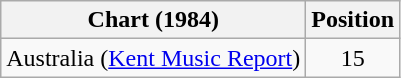<table class="wikitable sortable">
<tr>
<th>Chart (1984)</th>
<th>Position</th>
</tr>
<tr>
<td>Australia (<a href='#'>Kent Music Report</a>)</td>
<td align="center">15</td>
</tr>
</table>
